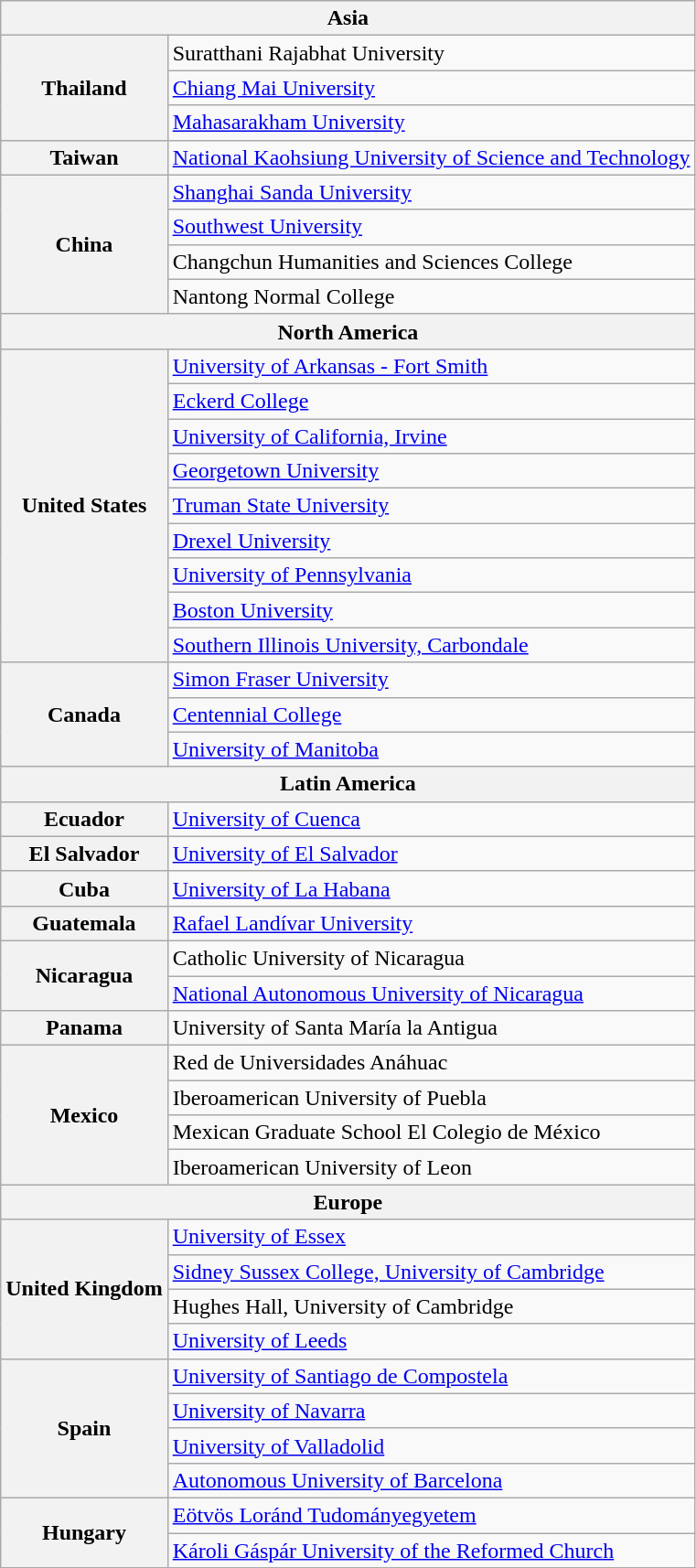<table class="wikitable">
<tr>
<th colspan="2">Asia</th>
</tr>
<tr>
<th rowspan="3">Thailand</th>
<td>Suratthani Rajabhat University</td>
</tr>
<tr>
<td><a href='#'>Chiang Mai University</a></td>
</tr>
<tr>
<td><a href='#'>Mahasarakham University</a></td>
</tr>
<tr>
<th>Taiwan</th>
<td><a href='#'>National Kaohsiung University of Science and Technology</a></td>
</tr>
<tr>
<th rowspan="4">China</th>
<td><a href='#'>Shanghai Sanda University</a></td>
</tr>
<tr>
<td><a href='#'>Southwest University</a></td>
</tr>
<tr>
<td>Changchun Humanities and Sciences College</td>
</tr>
<tr>
<td>Nantong Normal College</td>
</tr>
<tr>
<th colspan="2">North America</th>
</tr>
<tr>
<th rowspan="9">United States</th>
<td><a href='#'>University of Arkansas - Fort Smith</a></td>
</tr>
<tr>
<td><a href='#'>Eckerd College</a></td>
</tr>
<tr>
<td><a href='#'>University of California, Irvine</a></td>
</tr>
<tr>
<td><a href='#'>Georgetown University</a></td>
</tr>
<tr>
<td><a href='#'>Truman State University</a></td>
</tr>
<tr>
<td><a href='#'>Drexel University</a></td>
</tr>
<tr>
<td><a href='#'>University of Pennsylvania</a></td>
</tr>
<tr>
<td><a href='#'>Boston University</a></td>
</tr>
<tr>
<td><a href='#'>Southern Illinois University, Carbondale</a></td>
</tr>
<tr>
<th rowspan="3">Canada</th>
<td><a href='#'>Simon Fraser University</a></td>
</tr>
<tr>
<td><a href='#'>Centennial College</a></td>
</tr>
<tr>
<td><a href='#'>University of Manitoba</a></td>
</tr>
<tr>
<th colspan="2">Latin America</th>
</tr>
<tr>
<th>Ecuador</th>
<td><a href='#'>University of Cuenca</a></td>
</tr>
<tr>
<th>El Salvador</th>
<td><a href='#'>University of El Salvador</a></td>
</tr>
<tr>
<th>Cuba</th>
<td><a href='#'>University of La Habana</a></td>
</tr>
<tr>
<th>Guatemala</th>
<td><a href='#'>Rafael Landívar University</a></td>
</tr>
<tr>
<th rowspan="2">Nicaragua</th>
<td>Catholic University of Nicaragua</td>
</tr>
<tr>
<td><a href='#'>National Autonomous University of Nicaragua</a></td>
</tr>
<tr>
<th>Panama</th>
<td>University of Santa María la Antigua</td>
</tr>
<tr>
<th rowspan="4">Mexico</th>
<td>Red de Universidades Anáhuac</td>
</tr>
<tr>
<td>Iberoamerican University of Puebla</td>
</tr>
<tr>
<td>Mexican Graduate School El Colegio de México</td>
</tr>
<tr>
<td>Iberoamerican University of Leon</td>
</tr>
<tr>
<th colspan="2">Europe</th>
</tr>
<tr>
<th rowspan="4">United Kingdom</th>
<td><a href='#'>University of Essex</a></td>
</tr>
<tr>
<td><a href='#'>Sidney Sussex College, University of Cambridge</a></td>
</tr>
<tr>
<td>Hughes Hall, University of Cambridge</td>
</tr>
<tr>
<td><a href='#'>University of Leeds</a></td>
</tr>
<tr>
<th rowspan="4">Spain</th>
<td><a href='#'>University of Santiago de Compostela</a></td>
</tr>
<tr>
<td><a href='#'>University of Navarra</a></td>
</tr>
<tr>
<td><a href='#'>University of Valladolid</a></td>
</tr>
<tr>
<td><a href='#'>Autonomous University of Barcelona</a></td>
</tr>
<tr>
<th rowspan="2">Hungary</th>
<td><a href='#'>Eötvös Loránd Tudományegyetem</a></td>
</tr>
<tr>
<td><a href='#'>Károli Gáspár University of the Reformed Church</a></td>
</tr>
</table>
